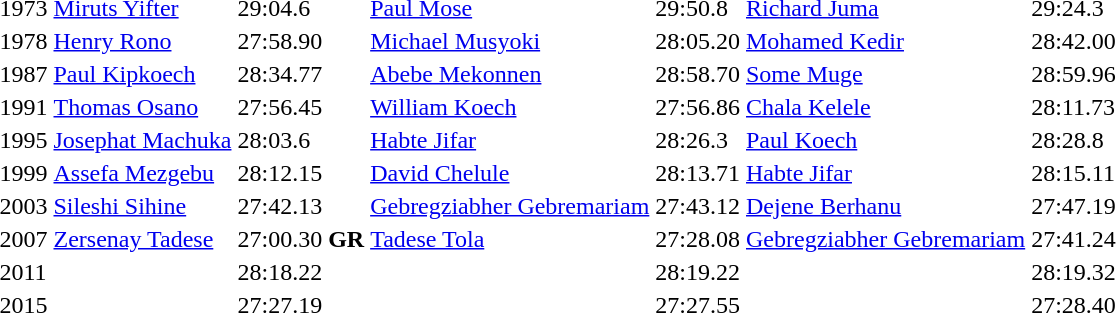<table>
<tr>
<td>1973</td>
<td><a href='#'>Miruts Yifter</a><br> </td>
<td>29:04.6</td>
<td><a href='#'>Paul Mose</a><br> </td>
<td>29:50.8</td>
<td><a href='#'>Richard Juma</a><br> </td>
<td>29:24.3</td>
</tr>
<tr>
<td>1978</td>
<td><a href='#'>Henry Rono</a><br> </td>
<td>27:58.90</td>
<td><a href='#'>Michael Musyoki</a><br> </td>
<td>28:05.20</td>
<td><a href='#'>Mohamed Kedir</a><br> </td>
<td>28:42.00</td>
</tr>
<tr>
<td>1987</td>
<td><a href='#'>Paul Kipkoech</a><br> </td>
<td>28:34.77</td>
<td><a href='#'>Abebe Mekonnen</a><br> </td>
<td>28:58.70</td>
<td><a href='#'>Some Muge</a><br> </td>
<td>28:59.96</td>
</tr>
<tr>
<td>1991</td>
<td><a href='#'>Thomas Osano</a><br> </td>
<td>27:56.45</td>
<td><a href='#'>William Koech</a><br> </td>
<td>27:56.86</td>
<td><a href='#'>Chala Kelele</a><br> </td>
<td>28:11.73</td>
</tr>
<tr>
<td>1995</td>
<td><a href='#'>Josephat Machuka</a><br> </td>
<td>28:03.6</td>
<td><a href='#'>Habte Jifar</a><br> </td>
<td>28:26.3</td>
<td><a href='#'>Paul Koech</a><br> </td>
<td>28:28.8</td>
</tr>
<tr>
<td>1999</td>
<td><a href='#'>Assefa Mezgebu</a><br> </td>
<td>28:12.15</td>
<td><a href='#'>David Chelule</a><br> </td>
<td>28:13.71</td>
<td><a href='#'>Habte Jifar</a><br> </td>
<td>28:15.11</td>
</tr>
<tr>
<td>2003<br></td>
<td><a href='#'>Sileshi Sihine</a> <br> </td>
<td>27:42.13</td>
<td><a href='#'>Gebregziabher Gebremariam</a> <br>  </td>
<td>27:43.12</td>
<td><a href='#'>Dejene Berhanu</a> <br> </td>
<td>27:47.19</td>
</tr>
<tr>
<td>2007<br></td>
<td><a href='#'>Zersenay Tadese</a> <br> </td>
<td>27:00.30 <strong>GR</strong></td>
<td><a href='#'>Tadese Tola</a> <br>  </td>
<td>27:28.08</td>
<td><a href='#'>Gebregziabher Gebremariam</a> <br> </td>
<td>27:41.24</td>
</tr>
<tr>
<td>2011<br></td>
<td></td>
<td>28:18.22</td>
<td></td>
<td>28:19.22</td>
<td></td>
<td>28:19.32</td>
</tr>
<tr>
<td>2015</td>
<td></td>
<td>27:27.19</td>
<td></td>
<td>27:27.55</td>
<td></td>
<td>27:28.40</td>
</tr>
</table>
